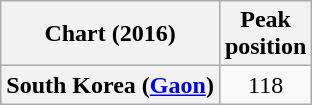<table class="wikitable plainrowheaders" style="text-align:center">
<tr>
<th scope="col">Chart (2016)</th>
<th scope="col">Peak<br>position</th>
</tr>
<tr>
<th scope="row">South Korea (<a href='#'>Gaon</a>)</th>
<td>118</td>
</tr>
</table>
